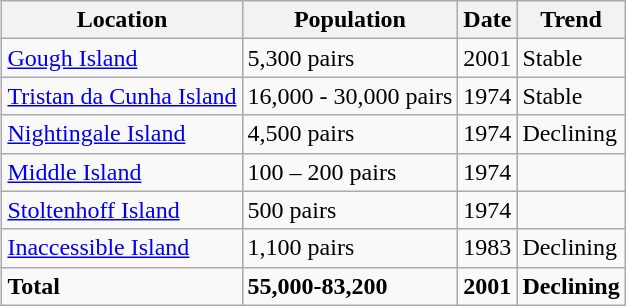<table class="wikitable" style="float: right;">
<tr>
<th>Location</th>
<th>Population</th>
<th>Date</th>
<th>Trend</th>
</tr>
<tr>
<td><a href='#'>Gough Island</a></td>
<td>5,300 pairs</td>
<td>2001</td>
<td>Stable</td>
</tr>
<tr>
<td><a href='#'>Tristan da Cunha Island</a></td>
<td>16,000 - 30,000 pairs</td>
<td>1974</td>
<td>Stable</td>
</tr>
<tr>
<td><a href='#'>Nightingale Island</a></td>
<td>4,500 pairs</td>
<td>1974</td>
<td>Declining</td>
</tr>
<tr>
<td><a href='#'>Middle Island</a></td>
<td>100 – 200 pairs</td>
<td>1974</td>
<td></td>
</tr>
<tr>
<td><a href='#'>Stoltenhoff Island</a></td>
<td>500 pairs</td>
<td>1974</td>
<td></td>
</tr>
<tr>
<td><a href='#'>Inaccessible Island</a></td>
<td>1,100 pairs</td>
<td>1983</td>
<td>Declining</td>
</tr>
<tr>
<td><strong>Total</strong></td>
<td><strong>55,000-83,200</strong></td>
<td><strong>2001</strong></td>
<td><strong>Declining</strong></td>
</tr>
</table>
